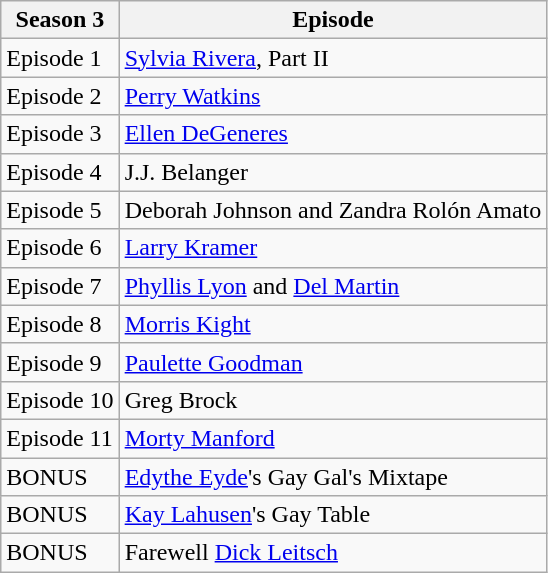<table class="wikitable sortable">
<tr>
<th>Season 3</th>
<th>Episode</th>
</tr>
<tr>
<td>Episode 1</td>
<td><a href='#'>Sylvia Rivera</a>, Part II</td>
</tr>
<tr>
<td>Episode 2</td>
<td><a href='#'>Perry Watkins</a></td>
</tr>
<tr>
<td>Episode 3</td>
<td><a href='#'>Ellen DeGeneres</a></td>
</tr>
<tr>
<td>Episode 4</td>
<td>J.J. Belanger</td>
</tr>
<tr>
<td>Episode 5</td>
<td>Deborah Johnson and Zandra Rolón Amato</td>
</tr>
<tr>
<td>Episode 6</td>
<td><a href='#'>Larry Kramer</a></td>
</tr>
<tr>
<td>Episode 7</td>
<td><a href='#'>Phyllis Lyon</a> and <a href='#'>Del Martin</a></td>
</tr>
<tr>
<td>Episode 8</td>
<td><a href='#'>Morris Kight</a></td>
</tr>
<tr>
<td>Episode 9</td>
<td><a href='#'>Paulette Goodman</a></td>
</tr>
<tr>
<td>Episode 10</td>
<td>Greg Brock</td>
</tr>
<tr>
<td>Episode 11</td>
<td><a href='#'>Morty Manford</a></td>
</tr>
<tr>
<td>BONUS</td>
<td><a href='#'>Edythe Eyde</a>'s Gay Gal's Mixtape</td>
</tr>
<tr>
<td>BONUS</td>
<td><a href='#'>Kay Lahusen</a>'s Gay Table</td>
</tr>
<tr>
<td>BONUS</td>
<td>Farewell <a href='#'>Dick Leitsch</a></td>
</tr>
</table>
